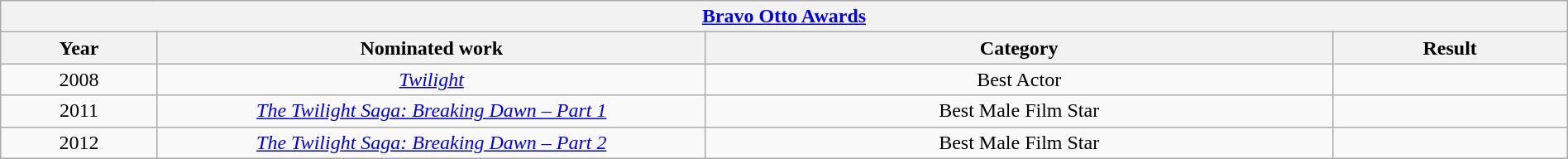<table width="100%" class="wikitable">
<tr>
<th colspan="4" align="center"><strong><a href='#'>Bravo Otto Awards</a></strong></th>
</tr>
<tr>
<th width="10%">Year</th>
<th width="35%">Nominated work</th>
<th width="40%">Category</th>
<th width="15%">Result</th>
</tr>
<tr>
<td style="text-align:center;">2008</td>
<td style="text-align:center;"><em><a href='#'>Twilight</a></em></td>
<td style="text-align:center;">Best Actor</td>
<td></td>
</tr>
<tr>
<td style="text-align:center;">2011</td>
<td style="text-align:center;"><em><a href='#'>The Twilight Saga: Breaking Dawn – Part 1</a></em></td>
<td style="text-align:center;">Best Male Film Star</td>
<td></td>
</tr>
<tr>
<td style="text-align:center;">2012</td>
<td style="text-align:center;"><em><a href='#'>The Twilight Saga: Breaking Dawn – Part 2</a></em></td>
<td style="text-align:center;">Best Male Film Star</td>
<td></td>
</tr>
</table>
